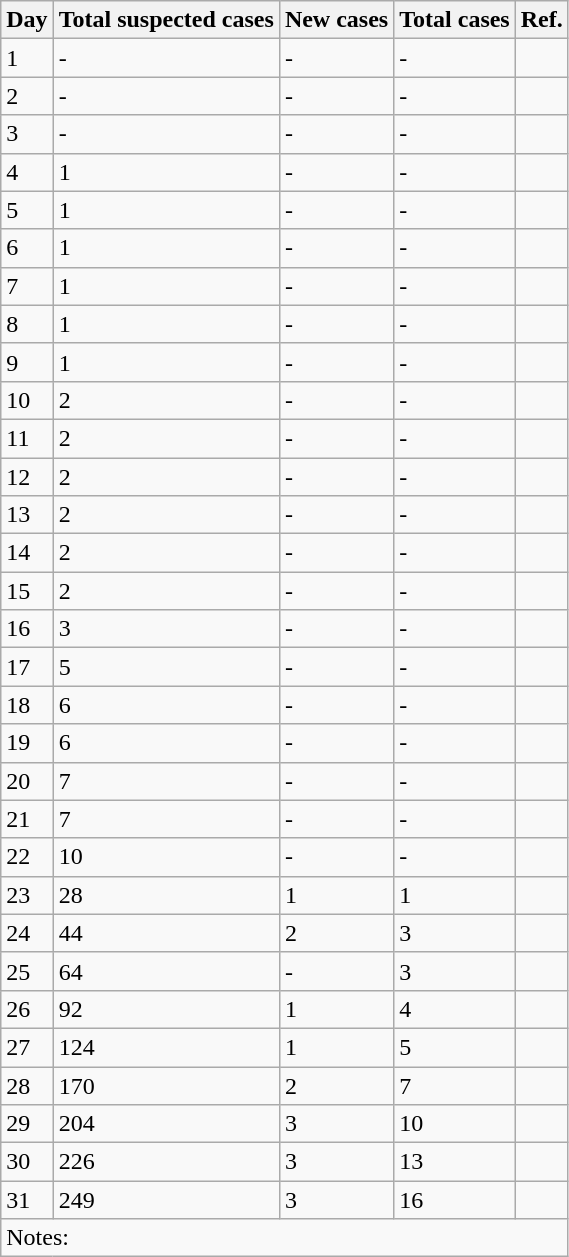<table class="wikitable">
<tr>
<th>Day</th>
<th>Total suspected cases</th>
<th>New cases<br></th>
<th>Total cases</th>
<th>Ref.</th>
</tr>
<tr>
<td>1</td>
<td>-</td>
<td>-</td>
<td>-</td>
<td></td>
</tr>
<tr>
<td>2</td>
<td>-</td>
<td>-</td>
<td>-</td>
<td></td>
</tr>
<tr>
<td>3</td>
<td>-</td>
<td>-</td>
<td>-</td>
<td></td>
</tr>
<tr>
<td>4</td>
<td>1</td>
<td>-</td>
<td>-</td>
<td></td>
</tr>
<tr>
<td>5</td>
<td>1</td>
<td>-</td>
<td>-</td>
<td></td>
</tr>
<tr>
<td>6</td>
<td>1</td>
<td>-</td>
<td>-</td>
<td></td>
</tr>
<tr>
<td>7</td>
<td>1</td>
<td>-</td>
<td>-</td>
<td></td>
</tr>
<tr>
<td>8</td>
<td>1</td>
<td>-</td>
<td>-</td>
<td></td>
</tr>
<tr>
<td>9</td>
<td>1</td>
<td>-</td>
<td>-</td>
<td></td>
</tr>
<tr>
<td>10</td>
<td>2</td>
<td>-</td>
<td>-</td>
<td></td>
</tr>
<tr>
<td>11</td>
<td>2</td>
<td>-</td>
<td>-</td>
<td></td>
</tr>
<tr>
<td>12</td>
<td>2</td>
<td>-</td>
<td>-</td>
<td></td>
</tr>
<tr>
<td>13</td>
<td>2</td>
<td>-</td>
<td>-</td>
<td></td>
</tr>
<tr>
<td>14</td>
<td>2</td>
<td>-</td>
<td>-</td>
<td></td>
</tr>
<tr>
<td>15</td>
<td>2</td>
<td>-</td>
<td>-</td>
<td></td>
</tr>
<tr>
<td>16</td>
<td>3</td>
<td>-</td>
<td>-</td>
<td></td>
</tr>
<tr>
<td>17</td>
<td>5</td>
<td>-</td>
<td>-</td>
<td></td>
</tr>
<tr>
<td>18</td>
<td>6</td>
<td>-</td>
<td>-</td>
<td></td>
</tr>
<tr>
<td>19</td>
<td>6</td>
<td>-</td>
<td>-</td>
<td></td>
</tr>
<tr>
<td>20</td>
<td>7</td>
<td>-</td>
<td>-</td>
<td></td>
</tr>
<tr>
<td>21</td>
<td>7</td>
<td>-</td>
<td>-</td>
<td></td>
</tr>
<tr>
<td>22</td>
<td>10</td>
<td>-</td>
<td>-</td>
<td></td>
</tr>
<tr>
<td>23</td>
<td>28</td>
<td>1</td>
<td>1</td>
<td></td>
</tr>
<tr>
<td>24</td>
<td>44</td>
<td>2</td>
<td>3</td>
<td></td>
</tr>
<tr>
<td>25</td>
<td>64</td>
<td>-</td>
<td>3</td>
<td></td>
</tr>
<tr>
<td>26</td>
<td>92</td>
<td>1</td>
<td>4</td>
<td></td>
</tr>
<tr>
<td>27</td>
<td>124</td>
<td>1</td>
<td>5</td>
<td></td>
</tr>
<tr>
<td>28</td>
<td>170</td>
<td>2</td>
<td>7</td>
<td></td>
</tr>
<tr>
<td>29</td>
<td>204</td>
<td>3</td>
<td>10</td>
<td></td>
</tr>
<tr>
<td>30</td>
<td>226</td>
<td>3</td>
<td>13</td>
<td></td>
</tr>
<tr>
<td>31</td>
<td>249</td>
<td>3</td>
<td>16</td>
<td></td>
</tr>
<tr>
<td colspan="34">Notes:<br></td>
</tr>
</table>
